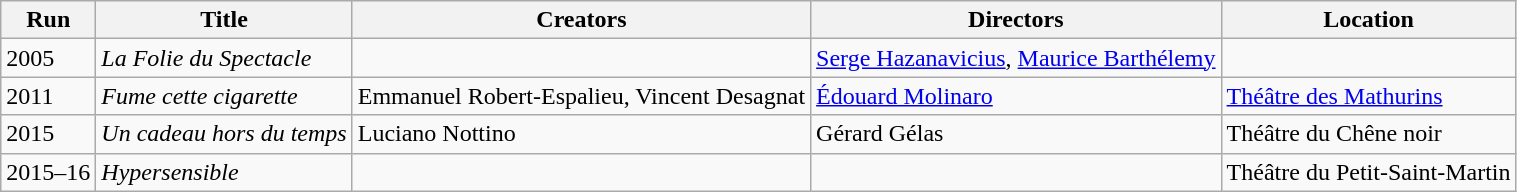<table class="wikitable">
<tr>
<th>Run</th>
<th>Title</th>
<th>Creators</th>
<th>Directors</th>
<th>Location</th>
</tr>
<tr>
<td>2005</td>
<td><em>La Folie du Spectacle</em></td>
<td></td>
<td><a href='#'>Serge Hazanavicius</a>, <a href='#'>Maurice Barthélemy</a></td>
<td></td>
</tr>
<tr>
<td>2011</td>
<td><em>Fume cette cigarette</em></td>
<td>Emmanuel Robert-Espalieu, Vincent Desagnat</td>
<td><a href='#'>Édouard Molinaro</a></td>
<td><a href='#'>Théâtre des Mathurins</a></td>
</tr>
<tr>
<td>2015</td>
<td><em>Un cadeau hors du temps</em></td>
<td>Luciano Nottino</td>
<td>Gérard Gélas</td>
<td>Théâtre du Chêne noir</td>
</tr>
<tr>
<td>2015–16</td>
<td><em>Hypersensible</em></td>
<td></td>
<td></td>
<td>Théâtre du Petit-Saint-Martin</td>
</tr>
</table>
